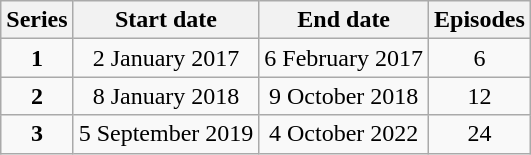<table class="wikitable" style="text-align:center;">
<tr>
<th>Series</th>
<th>Start date</th>
<th>End date</th>
<th>Episodes</th>
</tr>
<tr>
<td><strong>1</strong></td>
<td>2 January 2017</td>
<td>6 February 2017</td>
<td>6</td>
</tr>
<tr>
<td><strong>2</strong></td>
<td>8 January 2018</td>
<td>9 October 2018</td>
<td>12</td>
</tr>
<tr>
<td><strong>3</strong></td>
<td>5 September 2019</td>
<td>4 October 2022</td>
<td>24</td>
</tr>
</table>
